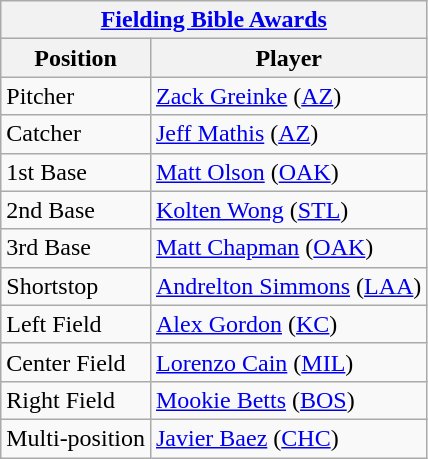<table class="wikitable">
<tr>
<th colspan="9"><a href='#'>Fielding Bible Awards</a></th>
</tr>
<tr>
<th>Position</th>
<th>Player</th>
</tr>
<tr>
<td>Pitcher</td>
<td><a href='#'>Zack Greinke</a> (<a href='#'>AZ</a>)</td>
</tr>
<tr>
<td>Catcher</td>
<td><a href='#'>Jeff Mathis</a> (<a href='#'>AZ</a>)</td>
</tr>
<tr>
<td>1st Base</td>
<td><a href='#'>Matt Olson</a> (<a href='#'>OAK</a>)</td>
</tr>
<tr>
<td>2nd Base</td>
<td><a href='#'>Kolten Wong</a> (<a href='#'>STL</a>)</td>
</tr>
<tr>
<td>3rd Base</td>
<td><a href='#'>Matt Chapman</a> (<a href='#'>OAK</a>)</td>
</tr>
<tr>
<td>Shortstop</td>
<td><a href='#'>Andrelton Simmons</a> (<a href='#'>LAA</a>)</td>
</tr>
<tr>
<td>Left Field</td>
<td><a href='#'>Alex Gordon</a> (<a href='#'>KC</a>)</td>
</tr>
<tr>
<td>Center Field</td>
<td><a href='#'>Lorenzo Cain</a> (<a href='#'>MIL</a>)</td>
</tr>
<tr>
<td>Right Field</td>
<td><a href='#'>Mookie Betts</a> (<a href='#'>BOS</a>)</td>
</tr>
<tr>
<td>Multi-position</td>
<td><a href='#'>Javier Baez</a> (<a href='#'>CHC</a>)</td>
</tr>
</table>
